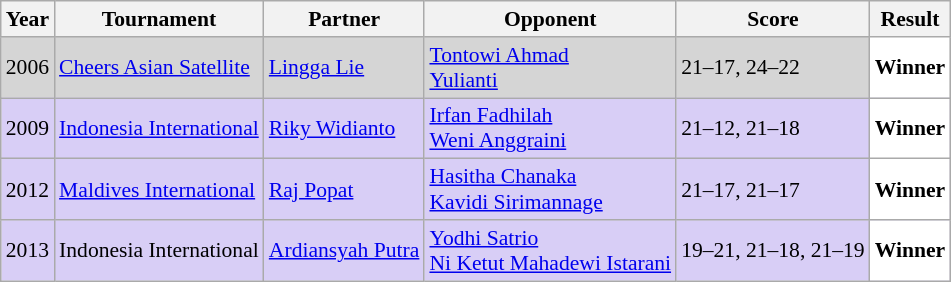<table class="sortable wikitable" style="font-size: 90%;">
<tr>
<th>Year</th>
<th>Tournament</th>
<th>Partner</th>
<th>Opponent</th>
<th>Score</th>
<th>Result</th>
</tr>
<tr style="background:#D5D5D5">
<td align="center">2006</td>
<td align="left"><a href='#'>Cheers Asian Satellite</a></td>
<td align="left"> <a href='#'>Lingga Lie</a></td>
<td align="left"> <a href='#'>Tontowi Ahmad</a> <br>  <a href='#'>Yulianti</a></td>
<td align="left">21–17, 24–22</td>
<td style="text-align:left; background:white"> <strong>Winner</strong></td>
</tr>
<tr style="background:#D8CEF6">
<td align="center">2009</td>
<td align="left"><a href='#'>Indonesia International</a></td>
<td align="left"> <a href='#'>Riky Widianto</a></td>
<td align="left"> <a href='#'>Irfan Fadhilah</a> <br>  <a href='#'>Weni Anggraini</a></td>
<td align="left">21–12, 21–18</td>
<td style="text-align:left; background:white"> <strong>Winner</strong></td>
</tr>
<tr style="background:#D8CEF6">
<td align="center">2012</td>
<td align="left"><a href='#'>Maldives International</a></td>
<td align="left"> <a href='#'>Raj Popat</a></td>
<td align="left"> <a href='#'>Hasitha Chanaka</a> <br>  <a href='#'>Kavidi Sirimannage</a></td>
<td align="left">21–17, 21–17</td>
<td style="text-align:left; background:white"> <strong>Winner</strong></td>
</tr>
<tr style="background:#D8CEF6">
<td align="center">2013</td>
<td align="left">Indonesia International</td>
<td align="left"> <a href='#'>Ardiansyah Putra</a></td>
<td align="left"> <a href='#'>Yodhi Satrio</a> <br>  <a href='#'>Ni Ketut Mahadewi Istarani</a></td>
<td align="left">19–21, 21–18, 21–19</td>
<td style="text-align:left; background:white"> <strong>Winner</strong></td>
</tr>
</table>
